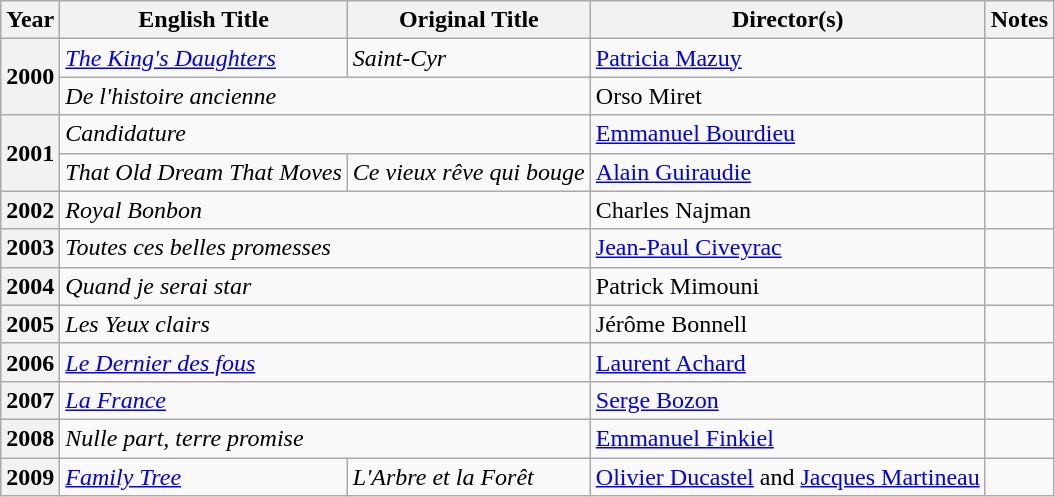<table class="wikitable">
<tr>
<th>Year</th>
<th>English Title</th>
<th>Original Title</th>
<th>Director(s)</th>
<th>Notes</th>
</tr>
<tr>
<th rowspan="2">2000</th>
<td><em><a href='#'>The King's Daughters</a></em></td>
<td><em>Saint-Cyr</em></td>
<td><a href='#'>Patricia Mazuy</a></td>
<td></td>
</tr>
<tr>
<td colspan="2"><em>De l'histoire ancienne</em></td>
<td>Orso Miret</td>
<td></td>
</tr>
<tr>
<th rowspan="2">2001</th>
<td colspan="2"><em>Candidature</em></td>
<td><a href='#'>Emmanuel Bourdieu</a></td>
<td></td>
</tr>
<tr>
<td><em>That Old Dream That Moves</em></td>
<td><em>Ce vieux rêve qui bouge</em></td>
<td><a href='#'>Alain Guiraudie</a></td>
<td></td>
</tr>
<tr>
<th>2002</th>
<td colspan="2"><em>Royal Bonbon</em></td>
<td>Charles Najman</td>
<td></td>
</tr>
<tr>
<th>2003</th>
<td colspan="2"><em>Toutes ces belles promesses</em></td>
<td><a href='#'>Jean-Paul Civeyrac</a></td>
<td></td>
</tr>
<tr>
<th>2004</th>
<td colspan="2"><em>Quand je serai star</em></td>
<td>Patrick Mimouni</td>
<td></td>
</tr>
<tr>
<th>2005</th>
<td colspan="2"><em>Les Yeux clairs</em></td>
<td>Jérôme Bonnell</td>
<td></td>
</tr>
<tr>
<th>2006</th>
<td colspan="2"><em><a href='#'>Le Dernier des fous</a></em></td>
<td><a href='#'>Laurent Achard</a></td>
<td></td>
</tr>
<tr>
<th>2007</th>
<td colspan="2"><em><a href='#'>La France</a></em></td>
<td><a href='#'>Serge Bozon</a></td>
<td></td>
</tr>
<tr>
<th>2008</th>
<td colspan="2"><em>Nulle part, terre promise</em></td>
<td><a href='#'>Emmanuel Finkiel</a></td>
<td></td>
</tr>
<tr>
<th>2009</th>
<td><a href='#'><em>Family Tree</em></a></td>
<td><em>L'Arbre et la Forêt</em></td>
<td><a href='#'>Olivier Ducastel</a> and <a href='#'>Jacques Martineau</a></td>
<td></td>
</tr>
</table>
